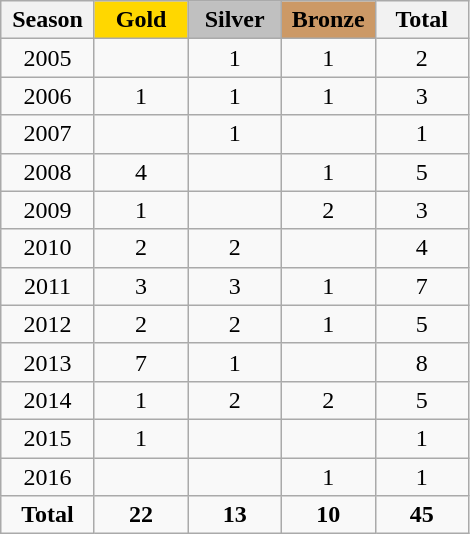<table class="wikitable" style="text-align:center;">
<tr>
<th width = "55">Season</th>
<th width = "55" style="background: gold;">Gold</th>
<th width = "55" style="background: silver;">Silver</th>
<th width = "55" style="background: #cc9966;">Bronze</th>
<th width = "55">Total</th>
</tr>
<tr>
<td>2005</td>
<td></td>
<td>1</td>
<td>1</td>
<td>2</td>
</tr>
<tr>
<td>2006</td>
<td>1</td>
<td>1</td>
<td>1</td>
<td>3</td>
</tr>
<tr>
<td>2007</td>
<td></td>
<td>1</td>
<td></td>
<td>1</td>
</tr>
<tr>
<td>2008</td>
<td>4</td>
<td></td>
<td>1</td>
<td>5</td>
</tr>
<tr>
<td>2009</td>
<td>1</td>
<td></td>
<td>2</td>
<td>3</td>
</tr>
<tr>
<td>2010</td>
<td>2</td>
<td>2</td>
<td></td>
<td>4</td>
</tr>
<tr>
<td>2011</td>
<td>3</td>
<td>3</td>
<td>1</td>
<td>7</td>
</tr>
<tr>
<td>2012</td>
<td>2</td>
<td>2</td>
<td>1</td>
<td>5</td>
</tr>
<tr>
<td>2013</td>
<td>7</td>
<td>1</td>
<td></td>
<td>8</td>
</tr>
<tr>
<td>2014</td>
<td>1</td>
<td>2</td>
<td>2</td>
<td>5</td>
</tr>
<tr>
<td>2015</td>
<td>1</td>
<td></td>
<td></td>
<td>1</td>
</tr>
<tr>
<td>2016</td>
<td></td>
<td></td>
<td>1</td>
<td>1</td>
</tr>
<tr>
<td><strong>Total</strong></td>
<td><strong>22</strong></td>
<td><strong>13</strong></td>
<td><strong>10</strong></td>
<td><strong>45</strong></td>
</tr>
</table>
